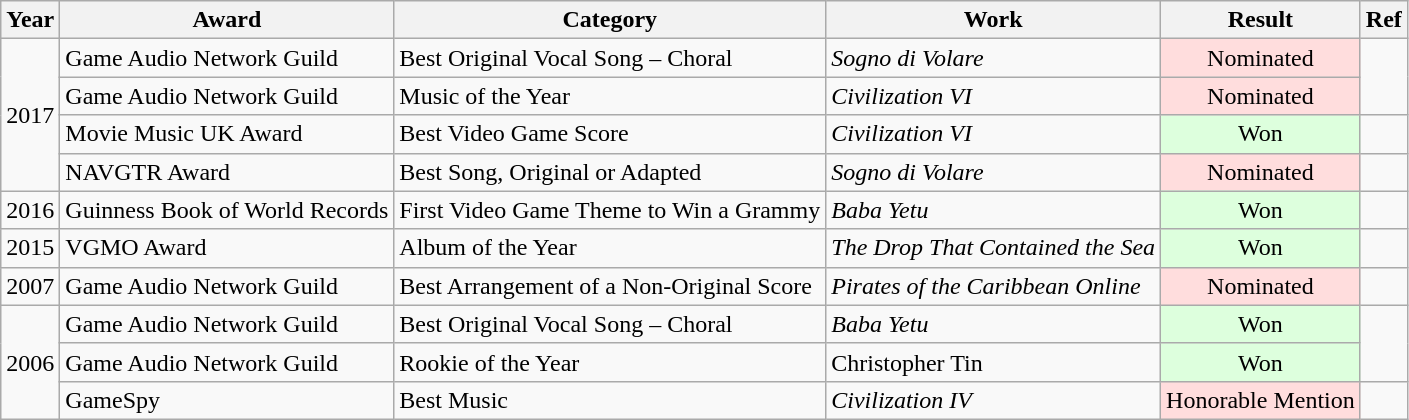<table class="wikitable">
<tr>
<th>Year</th>
<th>Award</th>
<th>Category</th>
<th>Work</th>
<th>Result</th>
<th>Ref</th>
</tr>
<tr>
<td rowspan="4">2017</td>
<td>Game Audio Network Guild</td>
<td>Best Original Vocal Song – Choral</td>
<td><em>Sogno di Volare</em></td>
<td style="text-align:center;background:#fdd;">Nominated</td>
<td rowspan="2" style="text-align:center;"></td>
</tr>
<tr>
<td>Game Audio Network Guild</td>
<td>Music of the Year</td>
<td><em>Civilization VI</em></td>
<td style="text-align:center;background:#fdd;">Nominated</td>
</tr>
<tr>
<td>Movie Music UK Award</td>
<td>Best Video Game Score</td>
<td><em>Civilization VI</em></td>
<td style="text-align:center;background:#dfd;">Won</td>
<td style="text-align:center;"></td>
</tr>
<tr>
<td>NAVGTR Award</td>
<td>Best Song, Original or Adapted</td>
<td><em>Sogno di Volare</em></td>
<td style="text-align:center;background:#fdd;">Nominated</td>
<td style="text-align:center;"></td>
</tr>
<tr>
<td>2016</td>
<td>Guinness Book of World Records</td>
<td>First Video Game Theme to Win a Grammy</td>
<td><em>Baba Yetu</em></td>
<td style="text-align:center;background:#dfd;">Won</td>
<td style="text-align:center;"></td>
</tr>
<tr>
<td>2015</td>
<td>VGMO Award</td>
<td>Album of the Year</td>
<td><em>The Drop That Contained the Sea</em></td>
<td style="text-align:center;background:#dfd;">Won</td>
<td style="text-align:center;"></td>
</tr>
<tr>
<td>2007</td>
<td>Game Audio Network Guild</td>
<td>Best Arrangement of a Non-Original Score</td>
<td><em>Pirates of the Caribbean Online</em></td>
<td style="text-align:center;background:#fdd;">Nominated</td>
<td style="text-align:center;"></td>
</tr>
<tr>
<td rowspan="3">2006</td>
<td>Game Audio Network Guild</td>
<td>Best Original Vocal Song – Choral</td>
<td><em>Baba Yetu</em></td>
<td style="text-align:center;background:#dfd;">Won</td>
<td rowspan="2" style="text-align:center;"></td>
</tr>
<tr>
<td>Game Audio Network Guild</td>
<td>Rookie of the Year</td>
<td>Christopher Tin</td>
<td style="text-align:center;background:#dfd;">Won</td>
</tr>
<tr>
<td>GameSpy</td>
<td>Best Music</td>
<td><em>Civilization IV</em></td>
<td style="text-align:center;background:#fdd;">Honorable Mention</td>
<td style="text-align:center;"></td>
</tr>
</table>
